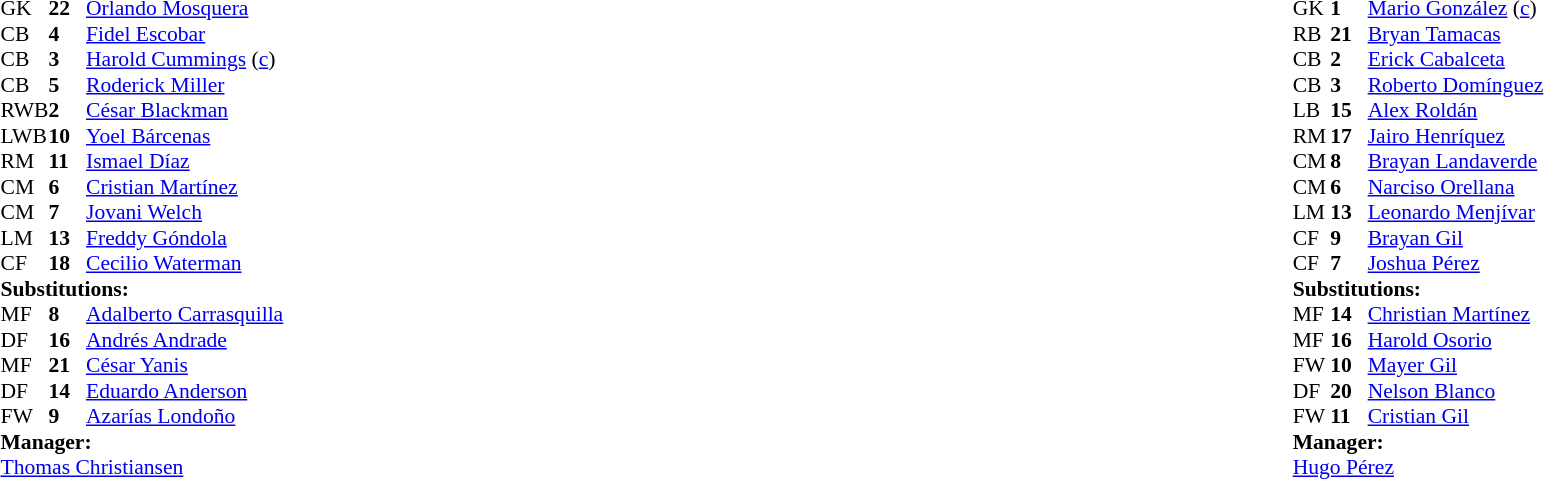<table width="100%">
<tr>
<td valign="top" width="40%"><br><table style="font-size:90%" cellspacing="0" cellpadding="0">
<tr>
<th width=25></th>
<th width=25></th>
</tr>
<tr>
<td>GK</td>
<td><strong>22</strong></td>
<td><a href='#'>Orlando Mosquera</a></td>
</tr>
<tr>
<td>CB</td>
<td><strong>4</strong></td>
<td><a href='#'>Fidel Escobar</a></td>
</tr>
<tr>
<td>CB</td>
<td><strong>3</strong></td>
<td><a href='#'>Harold Cummings</a> (<a href='#'>c</a>)</td>
<td></td>
<td></td>
</tr>
<tr>
<td>CB</td>
<td><strong>5</strong></td>
<td><a href='#'>Roderick Miller</a></td>
<td></td>
<td></td>
</tr>
<tr>
<td>RWB</td>
<td><strong>2</strong></td>
<td><a href='#'>César Blackman</a></td>
</tr>
<tr>
<td>LWB</td>
<td><strong>10</strong></td>
<td><a href='#'>Yoel Bárcenas</a></td>
<td></td>
<td></td>
</tr>
<tr>
<td>RM</td>
<td><strong>11</strong></td>
<td><a href='#'>Ismael Díaz</a></td>
</tr>
<tr>
<td>CM</td>
<td><strong>6</strong></td>
<td><a href='#'>Cristian Martínez</a></td>
<td></td>
<td></td>
</tr>
<tr>
<td>CM</td>
<td><strong>7</strong></td>
<td><a href='#'>Jovani Welch</a></td>
</tr>
<tr>
<td>LM</td>
<td><strong>13</strong></td>
<td><a href='#'>Freddy Góndola</a></td>
<td></td>
<td></td>
</tr>
<tr>
<td>CF</td>
<td><strong>18</strong></td>
<td><a href='#'>Cecilio Waterman</a></td>
</tr>
<tr>
<td colspan=3><strong>Substitutions:</strong></td>
</tr>
<tr>
<td>MF</td>
<td><strong>8</strong></td>
<td><a href='#'>Adalberto Carrasquilla</a></td>
<td></td>
<td></td>
</tr>
<tr>
<td>DF</td>
<td><strong>16</strong></td>
<td><a href='#'>Andrés Andrade</a></td>
<td></td>
<td></td>
</tr>
<tr>
<td>MF</td>
<td><strong>21</strong></td>
<td><a href='#'>César Yanis</a></td>
<td></td>
<td></td>
</tr>
<tr>
<td>DF</td>
<td><strong>14</strong></td>
<td><a href='#'>Eduardo Anderson</a></td>
<td></td>
<td></td>
</tr>
<tr>
<td>FW</td>
<td><strong>9</strong></td>
<td><a href='#'>Azarías Londoño</a></td>
<td></td>
<td></td>
</tr>
<tr>
<td colspan=3><strong>Manager:</strong></td>
</tr>
<tr>
<td colspan=3> <a href='#'>Thomas Christiansen</a></td>
</tr>
</table>
</td>
<td valign="top"></td>
<td valign="top" width="50%"><br><table style="font-size:90%; margin:auto" cellspacing="0" cellpadding="0">
<tr>
<th width=25></th>
<th width=25></th>
</tr>
<tr>
<td>GK</td>
<td><strong>1</strong></td>
<td><a href='#'>Mario González</a> (<a href='#'>c</a>)</td>
</tr>
<tr>
<td>RB</td>
<td><strong>21</strong></td>
<td><a href='#'>Bryan Tamacas</a></td>
</tr>
<tr>
<td>CB</td>
<td><strong>2</strong></td>
<td><a href='#'>Erick Cabalceta</a></td>
</tr>
<tr>
<td>CB</td>
<td><strong>3</strong></td>
<td><a href='#'>Roberto Domínguez</a></td>
</tr>
<tr>
<td>LB</td>
<td><strong>15</strong></td>
<td><a href='#'>Alex Roldán</a></td>
</tr>
<tr>
<td>RM</td>
<td><strong>17</strong></td>
<td><a href='#'>Jairo Henríquez</a></td>
<td></td>
<td></td>
</tr>
<tr>
<td>CM</td>
<td><strong>8</strong></td>
<td><a href='#'>Brayan Landaverde</a></td>
<td></td>
<td></td>
</tr>
<tr>
<td>CM</td>
<td><strong>6</strong></td>
<td><a href='#'>Narciso Orellana</a></td>
<td></td>
</tr>
<tr>
<td>LM</td>
<td><strong>13</strong></td>
<td><a href='#'>Leonardo Menjívar</a></td>
<td></td>
<td></td>
</tr>
<tr>
<td>CF</td>
<td><strong>9</strong></td>
<td><a href='#'>Brayan Gil</a></td>
<td></td>
<td></td>
</tr>
<tr>
<td>CF</td>
<td><strong>7</strong></td>
<td><a href='#'>Joshua Pérez</a></td>
<td></td>
<td></td>
</tr>
<tr>
<td colspan=3><strong>Substitutions:</strong></td>
</tr>
<tr>
<td>MF</td>
<td><strong>14</strong></td>
<td><a href='#'>Christian Martínez</a></td>
<td></td>
<td></td>
</tr>
<tr>
<td>MF</td>
<td><strong>16</strong></td>
<td><a href='#'>Harold Osorio</a></td>
<td></td>
<td></td>
</tr>
<tr>
<td>FW</td>
<td><strong>10</strong></td>
<td><a href='#'>Mayer Gil</a></td>
<td></td>
<td></td>
</tr>
<tr>
<td>DF</td>
<td><strong>20</strong></td>
<td><a href='#'>Nelson Blanco</a></td>
<td></td>
<td></td>
</tr>
<tr>
<td>FW</td>
<td><strong>11</strong></td>
<td><a href='#'>Cristian Gil</a></td>
<td></td>
<td></td>
</tr>
<tr>
<td colspan=3><strong>Manager:</strong></td>
</tr>
<tr>
<td colspan=3> <a href='#'>Hugo Pérez</a></td>
</tr>
</table>
</td>
</tr>
</table>
